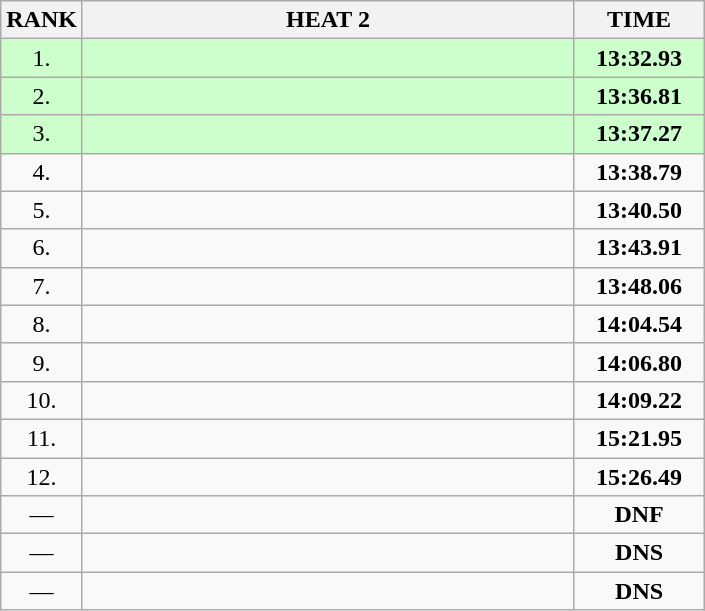<table class="wikitable" style="border-collapse: collapse; font-size: 100%;">
<tr>
<th>RANK</th>
<th style="width: 20em">HEAT 2</th>
<th style="width: 5em">TIME</th>
</tr>
<tr style="background:#ccffcc;">
<td align="center">1.</td>
<td></td>
<td align="center"><strong>13:32.93</strong></td>
</tr>
<tr style="background:#ccffcc;">
<td align="center">2.</td>
<td></td>
<td align="center"><strong>13:36.81</strong></td>
</tr>
<tr style="background:#ccffcc;">
<td align="center">3.</td>
<td></td>
<td align="center"><strong>13:37.27</strong></td>
</tr>
<tr>
<td align="center">4.</td>
<td></td>
<td align="center"><strong>13:38.79</strong></td>
</tr>
<tr>
<td align="center">5.</td>
<td></td>
<td align="center"><strong>13:40.50</strong></td>
</tr>
<tr>
<td align="center">6.</td>
<td></td>
<td align="center"><strong>13:43.91</strong></td>
</tr>
<tr>
<td align="center">7.</td>
<td></td>
<td align="center"><strong>13:48.06</strong></td>
</tr>
<tr>
<td align="center">8.</td>
<td></td>
<td align="center"><strong>14:04.54</strong></td>
</tr>
<tr>
<td align="center">9.</td>
<td></td>
<td align="center"><strong>14:06.80</strong></td>
</tr>
<tr>
<td align="center">10.</td>
<td></td>
<td align="center"><strong>14:09.22</strong></td>
</tr>
<tr>
<td align="center">11.</td>
<td></td>
<td align="center"><strong>15:21.95</strong></td>
</tr>
<tr>
<td align="center">12.</td>
<td></td>
<td align="center"><strong>15:26.49</strong></td>
</tr>
<tr>
<td align="center">—</td>
<td></td>
<td align="center"><strong>DNF</strong></td>
</tr>
<tr>
<td align="center">—</td>
<td></td>
<td align="center"><strong>DNS</strong></td>
</tr>
<tr>
<td align="center">—</td>
<td></td>
<td align="center"><strong>DNS</strong></td>
</tr>
</table>
